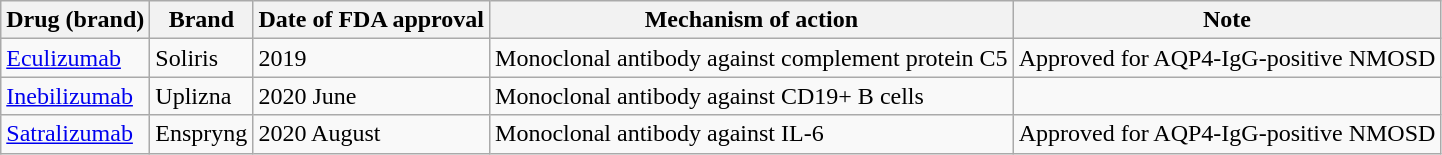<table class="wikitable sortable">
<tr>
<th>Drug (brand)</th>
<th>Brand</th>
<th>Date of FDA approval</th>
<th>Mechanism of action</th>
<th>Note</th>
</tr>
<tr>
<td><a href='#'>Eculizumab</a></td>
<td>Soliris</td>
<td>2019</td>
<td>Monoclonal antibody against complement protein C5</td>
<td>Approved for AQP4-IgG-positive NMOSD</td>
</tr>
<tr>
<td><a href='#'>Inebilizumab</a></td>
<td>Uplizna</td>
<td>2020 June</td>
<td>Monoclonal antibody against CD19+ B cells</td>
<td></td>
</tr>
<tr>
<td><a href='#'>Satralizumab</a></td>
<td>Enspryng</td>
<td>2020 August</td>
<td>Monoclonal antibody against IL-6</td>
<td>Approved for AQP4-IgG-positive NMOSD</td>
</tr>
</table>
